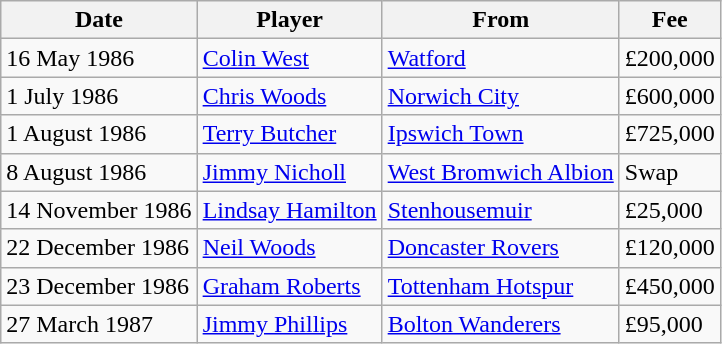<table class="wikitable sortable">
<tr>
<th>Date</th>
<th>Player</th>
<th>From</th>
<th>Fee</th>
</tr>
<tr>
<td>16 May 1986</td>
<td> <a href='#'>Colin West</a></td>
<td> <a href='#'>Watford</a></td>
<td>£200,000</td>
</tr>
<tr>
<td>1 July 1986</td>
<td> <a href='#'>Chris Woods</a></td>
<td> <a href='#'>Norwich City</a></td>
<td>£600,000</td>
</tr>
<tr>
<td>1 August 1986</td>
<td> <a href='#'>Terry Butcher</a></td>
<td> <a href='#'>Ipswich Town</a></td>
<td>£725,000</td>
</tr>
<tr>
<td>8 August 1986</td>
<td> <a href='#'>Jimmy Nicholl</a></td>
<td> <a href='#'>West Bromwich Albion</a></td>
<td>Swap</td>
</tr>
<tr>
<td>14 November 1986</td>
<td> <a href='#'>Lindsay Hamilton</a></td>
<td> <a href='#'>Stenhousemuir</a></td>
<td>£25,000</td>
</tr>
<tr>
<td>22 December 1986</td>
<td> <a href='#'>Neil Woods</a></td>
<td> <a href='#'>Doncaster Rovers</a></td>
<td>£120,000</td>
</tr>
<tr>
<td>23 December 1986</td>
<td> <a href='#'>Graham Roberts</a></td>
<td> <a href='#'>Tottenham Hotspur</a></td>
<td>£450,000</td>
</tr>
<tr>
<td>27 March 1987</td>
<td> <a href='#'>Jimmy Phillips</a></td>
<td> <a href='#'>Bolton Wanderers</a></td>
<td>£95,000</td>
</tr>
</table>
